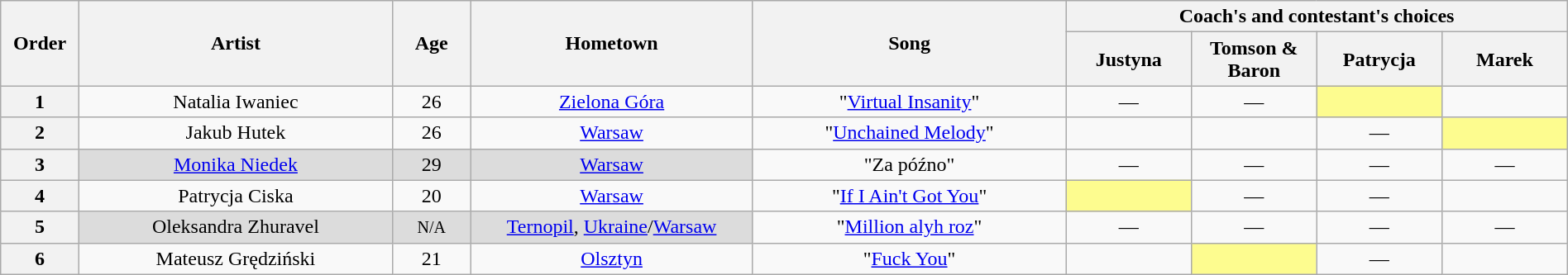<table class="wikitable" style="text-align:center; width:100%;">
<tr>
<th scope="col" rowspan="2" width="05%">Order</th>
<th scope="col" rowspan="2" width="20%">Artist</th>
<th scope="col" rowspan="2" width="05%">Age</th>
<th scope="col" rowspan="2" width="18%">Hometown</th>
<th scope="col" rowspan="2" width="20%">Song</th>
<th scope="col" colspan="4" width="32%">Coach's and contestant's choices</th>
</tr>
<tr>
<th width="08%">Justyna</th>
<th width="08%">Tomson & Baron</th>
<th width="08%">Patrycja</th>
<th width="08%">Marek</th>
</tr>
<tr>
<th>1</th>
<td>Natalia Iwaniec</td>
<td>26</td>
<td><a href='#'>Zielona Góra</a></td>
<td>"<a href='#'>Virtual Insanity</a>"</td>
<td>—</td>
<td>—</td>
<td style="background:#fdfc8f;"><strong></strong></td>
<td><strong></strong></td>
</tr>
<tr>
<th>2</th>
<td>Jakub Hutek</td>
<td>26</td>
<td><a href='#'>Warsaw</a></td>
<td>"<a href='#'>Unchained Melody</a>"</td>
<td><strong></strong></td>
<td><strong></strong></td>
<td>—</td>
<td style="background:#fdfc8f;"><strong></strong></td>
</tr>
<tr>
<th>3</th>
<td style="background:#DCDCDC;"><a href='#'>Monika Niedek</a></td>
<td style="background:#DCDCDC;">29</td>
<td style="background:#DCDCDC;"><a href='#'>Warsaw</a></td>
<td>"Za późno"</td>
<td>—</td>
<td>—</td>
<td>—</td>
<td>—</td>
</tr>
<tr>
<th>4</th>
<td>Patrycja Ciska</td>
<td>20</td>
<td><a href='#'>Warsaw</a></td>
<td>"<a href='#'>If I Ain't Got You</a>"</td>
<td style="background:#fdfc8f;"><strong></strong></td>
<td>—</td>
<td>—</td>
<td><strong></strong></td>
</tr>
<tr>
<th>5</th>
<td style="background:#DCDCDC;">Oleksandra Zhuravel</td>
<td style="background:#DCDCDC;"><small>N/A</small></td>
<td style="background:#DCDCDC;"><a href='#'>Ternopil</a>, <a href='#'>Ukraine</a>/<a href='#'>Warsaw</a></td>
<td>"<a href='#'>Million alyh roz</a>"</td>
<td>—</td>
<td>—</td>
<td>—</td>
<td>—</td>
</tr>
<tr>
<th>6</th>
<td>Mateusz Grędziński</td>
<td>21</td>
<td><a href='#'>Olsztyn</a></td>
<td>"<a href='#'>Fuck You</a>"</td>
<td><strong></strong></td>
<td style="background:#fdfc8f;"><strong></strong></td>
<td>—</td>
<td><strong></strong></td>
</tr>
</table>
